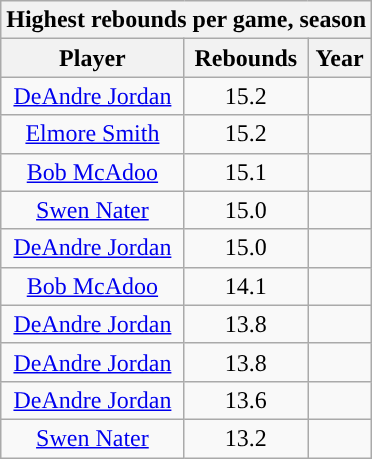<table class="wikitable sortable" style="text-align:center">
<tr>
<th colspan="3">Highest rebounds per game, season</th>
</tr>
<tr>
<th>Player</th>
<th>Rebounds</th>
<th>Year</th>
</tr>
<tr>
<td><a href='#'>DeAndre Jordan</a></td>
<td>15.2</td>
<td></td>
</tr>
<tr>
<td><a href='#'>Elmore Smith</a></td>
<td>15.2</td>
<td></td>
</tr>
<tr>
<td><a href='#'>Bob McAdoo</a></td>
<td>15.1</td>
<td></td>
</tr>
<tr>
<td><a href='#'>Swen Nater</a></td>
<td>15.0</td>
<td></td>
</tr>
<tr>
<td><a href='#'>DeAndre Jordan</a></td>
<td>15.0</td>
<td></td>
</tr>
<tr>
<td><a href='#'>Bob McAdoo</a></td>
<td>14.1</td>
<td></td>
</tr>
<tr>
<td><a href='#'>DeAndre Jordan</a></td>
<td>13.8</td>
<td></td>
</tr>
<tr>
<td><a href='#'>DeAndre Jordan</a></td>
<td>13.8</td>
<td></td>
</tr>
<tr>
<td><a href='#'>DeAndre Jordan</a></td>
<td>13.6</td>
<td></td>
</tr>
<tr>
<td><a href='#'>Swen Nater</a></td>
<td>13.2</td>
<td></td>
</tr>
</table>
